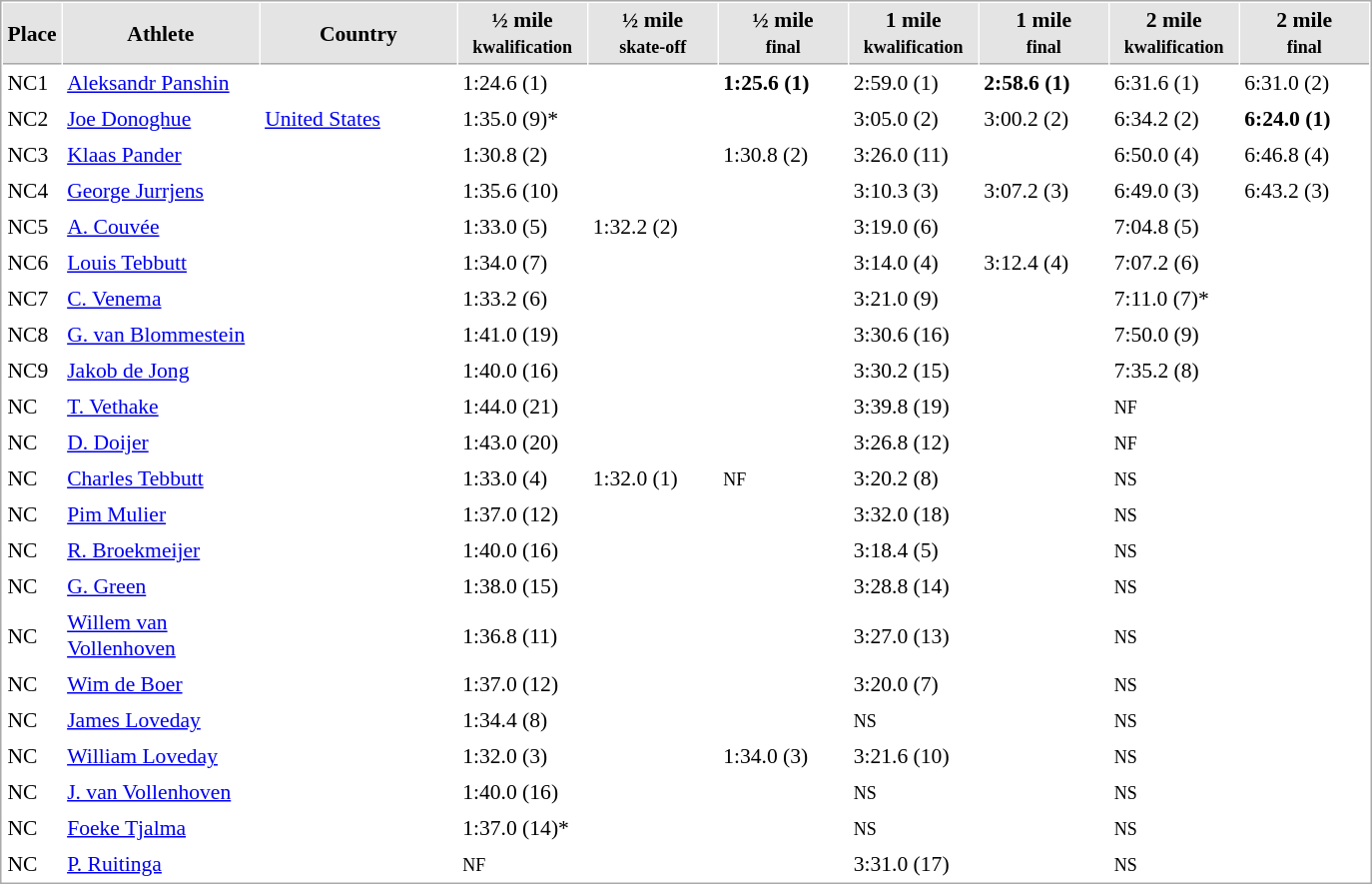<table cellspacing="1" cellpadding="3" style="border:1px solid #AAAAAA;font-size:90%">
<tr bgcolor="#E4E4E4">
<th style="border-bottom:1px solid #AAAAAA" width=15>Place</th>
<th style="border-bottom:1px solid #AAAAAA" width=125>Athlete</th>
<th style="border-bottom:1px solid #AAAAAA" width=125>Country</th>
<th style="border-bottom:1px solid #AAAAAA" width=80>½ mile<br><small>kwalification</small></th>
<th style="border-bottom:1px solid #AAAAAA" width=80>½ mile<br><small>skate-off</small></th>
<th style="border-bottom:1px solid #AAAAAA" width=80>½ mile<br><small>final</small></th>
<th style="border-bottom:1px solid #AAAAAA" width=80>1 mile<br><small>kwalification</small></th>
<th style="border-bottom:1px solid #AAAAAA" width=80>1 mile<br><small>final</small></th>
<th style="border-bottom:1px solid #AAAAAA" width=80>2 mile<br><small>kwalification</small></th>
<th style="border-bottom:1px solid #AAAAAA" width=80>2 mile<br><small>final</small></th>
</tr>
<tr>
<td>NC1</td>
<td><a href='#'>Aleksandr Panshin</a></td>
<td></td>
<td>1:24.6 (1)</td>
<td></td>
<td><strong>1:25.6 (1)</strong></td>
<td>2:59.0 (1)</td>
<td><strong>2:58.6 (1)</strong></td>
<td>6:31.6 (1)</td>
<td>6:31.0 (2)</td>
</tr>
<tr>
<td>NC2</td>
<td><a href='#'>Joe Donoghue</a></td>
<td> <a href='#'>United States</a></td>
<td>1:35.0 (9)*</td>
<td></td>
<td></td>
<td>3:05.0 (2)</td>
<td>3:00.2 (2)</td>
<td>6:34.2 (2)</td>
<td><strong>6:24.0 (1)</strong></td>
</tr>
<tr>
<td>NC3</td>
<td><a href='#'>Klaas Pander</a></td>
<td></td>
<td>1:30.8 (2)</td>
<td></td>
<td>1:30.8 (2)</td>
<td>3:26.0 (11)</td>
<td></td>
<td>6:50.0 (4)</td>
<td>6:46.8 (4)</td>
</tr>
<tr>
<td>NC4</td>
<td><a href='#'>George Jurrjens</a></td>
<td></td>
<td>1:35.6 (10)</td>
<td></td>
<td></td>
<td>3:10.3 (3)</td>
<td>3:07.2 (3)</td>
<td>6:49.0 (3)</td>
<td>6:43.2 (3)</td>
</tr>
<tr>
<td>NC5</td>
<td><a href='#'>A. Couvée</a></td>
<td></td>
<td>1:33.0 (5)</td>
<td>1:32.2 (2)</td>
<td></td>
<td>3:19.0 (6)</td>
<td></td>
<td>7:04.8 (5)</td>
<td></td>
</tr>
<tr>
<td>NC6</td>
<td><a href='#'>Louis Tebbutt</a></td>
<td></td>
<td>1:34.0 (7)</td>
<td></td>
<td></td>
<td>3:14.0 (4)</td>
<td>3:12.4 (4)</td>
<td>7:07.2 (6)</td>
<td></td>
</tr>
<tr>
<td>NC7</td>
<td><a href='#'>C. Venema</a></td>
<td></td>
<td>1:33.2 (6)</td>
<td></td>
<td></td>
<td>3:21.0 (9)</td>
<td></td>
<td>7:11.0 (7)*</td>
<td></td>
</tr>
<tr>
<td>NC8</td>
<td><a href='#'>G. van Blommestein</a></td>
<td></td>
<td>1:41.0 (19)</td>
<td></td>
<td></td>
<td>3:30.6 (16)</td>
<td></td>
<td>7:50.0 (9)</td>
<td></td>
</tr>
<tr>
<td>NC9</td>
<td><a href='#'>Jakob de Jong</a></td>
<td></td>
<td>1:40.0 (16)</td>
<td></td>
<td></td>
<td>3:30.2 (15)</td>
<td></td>
<td>7:35.2 (8)</td>
<td></td>
</tr>
<tr>
<td>NC</td>
<td><a href='#'>T. Vethake</a></td>
<td></td>
<td>1:44.0 (21)</td>
<td></td>
<td></td>
<td>3:39.8 (19)</td>
<td></td>
<td><small>NF</small></td>
<td></td>
</tr>
<tr>
<td>NC</td>
<td><a href='#'>D. Doijer</a></td>
<td></td>
<td>1:43.0 (20)</td>
<td></td>
<td></td>
<td>3:26.8 (12)</td>
<td></td>
<td><small>NF</small></td>
<td></td>
</tr>
<tr>
<td>NC</td>
<td><a href='#'>Charles Tebbutt</a></td>
<td></td>
<td>1:33.0 (4)</td>
<td>1:32.0 (1)</td>
<td><small>NF</small></td>
<td>3:20.2 (8)</td>
<td></td>
<td><small>NS</small></td>
<td></td>
</tr>
<tr>
<td>NC</td>
<td><a href='#'>Pim Mulier</a></td>
<td></td>
<td>1:37.0 (12)</td>
<td></td>
<td></td>
<td>3:32.0 (18)</td>
<td></td>
<td><small>NS</small></td>
<td></td>
</tr>
<tr>
<td>NC</td>
<td><a href='#'>R. Broekmeijer</a></td>
<td></td>
<td>1:40.0 (16)</td>
<td></td>
<td></td>
<td>3:18.4 (5)</td>
<td></td>
<td><small>NS</small></td>
<td></td>
</tr>
<tr>
<td>NC</td>
<td><a href='#'>G. Green</a></td>
<td></td>
<td>1:38.0 (15)</td>
<td></td>
<td></td>
<td>3:28.8 (14)</td>
<td></td>
<td><small>NS</small></td>
<td></td>
</tr>
<tr>
<td>NC</td>
<td><a href='#'>Willem van Vollenhoven</a></td>
<td></td>
<td>1:36.8 (11)</td>
<td></td>
<td></td>
<td>3:27.0 (13)</td>
<td></td>
<td><small>NS</small></td>
<td></td>
</tr>
<tr>
<td>NC</td>
<td><a href='#'>Wim de Boer</a></td>
<td></td>
<td>1:37.0 (12)</td>
<td></td>
<td></td>
<td>3:20.0 (7)</td>
<td></td>
<td><small>NS</small></td>
<td></td>
</tr>
<tr>
<td>NC</td>
<td><a href='#'>James Loveday</a></td>
<td></td>
<td>1:34.4 (8)</td>
<td></td>
<td></td>
<td><small>NS</small></td>
<td></td>
<td><small>NS</small></td>
<td></td>
</tr>
<tr>
<td>NC</td>
<td><a href='#'>William Loveday</a></td>
<td></td>
<td>1:32.0 (3)</td>
<td></td>
<td>1:34.0 (3)</td>
<td>3:21.6 (10)</td>
<td></td>
<td><small>NS</small></td>
<td></td>
</tr>
<tr>
<td>NC</td>
<td><a href='#'>J. van Vollenhoven</a></td>
<td></td>
<td>1:40.0 (16)</td>
<td></td>
<td></td>
<td><small>NS</small></td>
<td></td>
<td><small>NS</small></td>
<td></td>
</tr>
<tr>
<td>NC</td>
<td><a href='#'>Foeke Tjalma</a></td>
<td></td>
<td>1:37.0 (14)*</td>
<td></td>
<td></td>
<td><small>NS</small></td>
<td></td>
<td><small>NS</small></td>
<td></td>
</tr>
<tr>
<td>NC</td>
<td><a href='#'>P. Ruitinga</a></td>
<td></td>
<td><small>NF</small></td>
<td></td>
<td></td>
<td>3:31.0 (17)</td>
<td></td>
<td><small>NS</small></td>
<td></td>
</tr>
</table>
